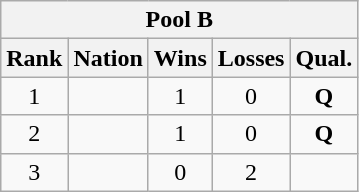<table class="wikitable" style="text-align:center">
<tr>
<th colspan=5 align=center><strong>Pool B</strong></th>
</tr>
<tr>
<th>Rank</th>
<th>Nation</th>
<th>Wins</th>
<th>Losses</th>
<th>Qual.</th>
</tr>
<tr>
<td>1</td>
<td align=left></td>
<td>1</td>
<td>0</td>
<td><strong>Q</strong></td>
</tr>
<tr>
<td>2</td>
<td align=left></td>
<td>1</td>
<td>0</td>
<td><strong>Q</strong></td>
</tr>
<tr>
<td>3</td>
<td align=left></td>
<td>0</td>
<td>2</td>
<td></td>
</tr>
</table>
